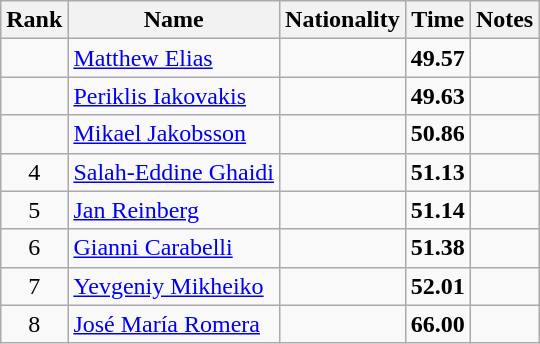<table class="wikitable sortable" style="text-align:center">
<tr>
<th>Rank</th>
<th>Name</th>
<th>Nationality</th>
<th>Time</th>
<th>Notes</th>
</tr>
<tr>
<td></td>
<td align=left><a href='#'>Matthew Elias</a></td>
<td align=left></td>
<td><strong>49.57</strong></td>
<td></td>
</tr>
<tr>
<td></td>
<td align=left><a href='#'>Periklis Iakovakis</a></td>
<td align=left></td>
<td><strong>49.63</strong></td>
<td></td>
</tr>
<tr>
<td></td>
<td align=left><a href='#'>Mikael Jakobsson</a></td>
<td align=left></td>
<td><strong>50.86</strong></td>
<td></td>
</tr>
<tr>
<td>4</td>
<td align=left><a href='#'>Salah-Eddine Ghaidi</a></td>
<td align=left></td>
<td><strong>51.13</strong></td>
<td></td>
</tr>
<tr>
<td>5</td>
<td align=left><a href='#'>Jan Reinberg</a></td>
<td align=left></td>
<td><strong>51.14</strong></td>
<td></td>
</tr>
<tr>
<td>6</td>
<td align=left><a href='#'>Gianni Carabelli</a></td>
<td align=left></td>
<td><strong>51.38</strong></td>
<td></td>
</tr>
<tr>
<td>7</td>
<td align=left><a href='#'>Yevgeniy Mikheiko</a></td>
<td align=left></td>
<td><strong>52.01</strong></td>
<td></td>
</tr>
<tr>
<td>8</td>
<td align=left><a href='#'>José María Romera</a></td>
<td align=left></td>
<td><strong>66.00</strong></td>
<td></td>
</tr>
</table>
